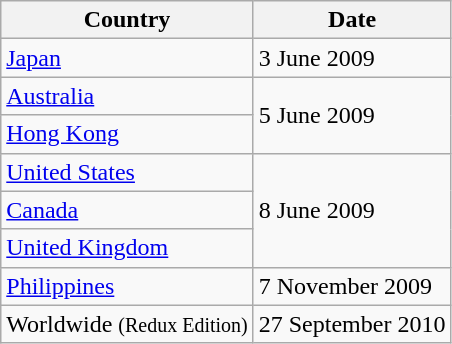<table class="wikitable">
<tr>
<th>Country</th>
<th>Date</th>
</tr>
<tr>
<td><a href='#'>Japan</a></td>
<td>3 June 2009</td>
</tr>
<tr>
<td><a href='#'>Australia</a></td>
<td rowspan="2">5 June 2009</td>
</tr>
<tr>
<td><a href='#'>Hong Kong</a></td>
</tr>
<tr>
<td><a href='#'>United States</a></td>
<td rowspan="3">8 June 2009</td>
</tr>
<tr>
<td><a href='#'>Canada</a></td>
</tr>
<tr>
<td><a href='#'>United Kingdom</a></td>
</tr>
<tr>
<td><a href='#'>Philippines</a></td>
<td>7 November 2009</td>
</tr>
<tr>
<td>Worldwide <small>(Redux Edition)</small></td>
<td>27 September 2010</td>
</tr>
</table>
